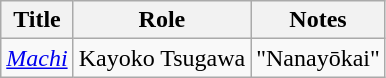<table class="wikitable">
<tr>
<th>Title</th>
<th>Role</th>
<th>Notes</th>
</tr>
<tr>
<td><em><a href='#'>Machi</a></em></td>
<td>Kayoko Tsugawa</td>
<td>"Nanayōkai"</td>
</tr>
</table>
